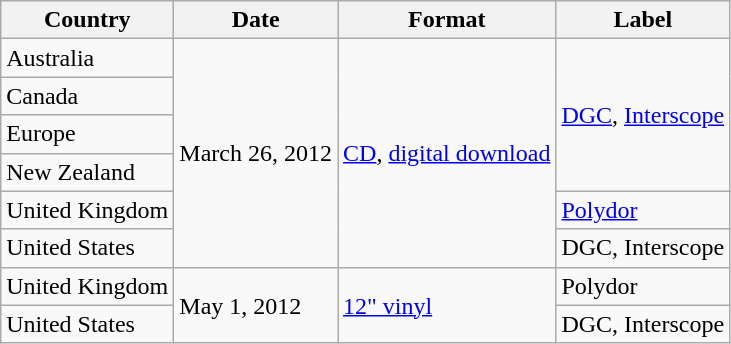<table class="wikitable plainrowheaders" border="1">
<tr>
<th>Country</th>
<th>Date</th>
<th>Format</th>
<th>Label</th>
</tr>
<tr>
<td>Australia</td>
<td rowspan="6">March 26, 2012</td>
<td rowspan="6"><a href='#'>CD</a>, <a href='#'>digital download</a></td>
<td rowspan="4"><a href='#'>DGC</a>, <a href='#'>Interscope</a></td>
</tr>
<tr>
<td>Canada</td>
</tr>
<tr>
<td>Europe</td>
</tr>
<tr>
<td>New Zealand</td>
</tr>
<tr>
<td>United Kingdom</td>
<td><a href='#'>Polydor</a></td>
</tr>
<tr>
<td>United States</td>
<td>DGC, Interscope</td>
</tr>
<tr>
<td>United Kingdom</td>
<td rowspan="2">May 1, 2012</td>
<td rowspan="2"><a href='#'>12" vinyl</a></td>
<td>Polydor</td>
</tr>
<tr>
<td>United States</td>
<td>DGC, Interscope</td>
</tr>
</table>
